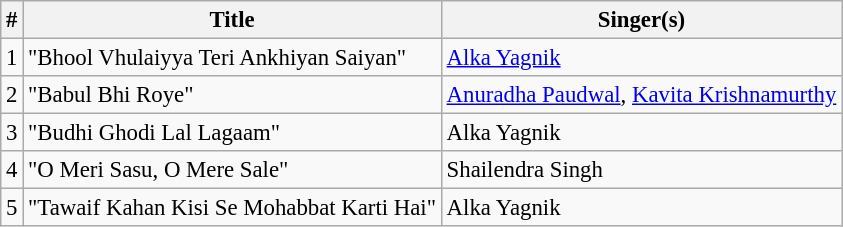<table class="wikitable" style="font-size:95%;">
<tr>
<th>#</th>
<th>Title</th>
<th>Singer(s)</th>
</tr>
<tr>
<td>1</td>
<td>"Bhool Vhulaiyya Teri Ankhiyan Saiyan"</td>
<td><a href='#'>Alka Yagnik</a></td>
</tr>
<tr>
<td>2</td>
<td>"Babul Bhi Roye"</td>
<td><a href='#'>Anuradha Paudwal</a>, <a href='#'>Kavita Krishnamurthy</a></td>
</tr>
<tr>
<td>3</td>
<td>"Budhi Ghodi Lal Lagaam"</td>
<td>Alka Yagnik</td>
</tr>
<tr>
<td>4</td>
<td>"O Meri Sasu, O Mere Sale"</td>
<td>Shailendra Singh</td>
</tr>
<tr>
<td>5</td>
<td>"Tawaif Kahan Kisi Se Mohabbat Karti Hai"</td>
<td>Alka Yagnik</td>
</tr>
</table>
